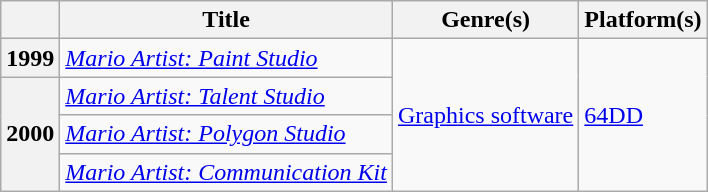<table class="wikitable sortable">
<tr>
<th scope="col"></th>
<th scope="col">Title</th>
<th scope="col">Genre(s)</th>
<th scope="col">Platform(s)<br>
</th>
</tr>
<tr>
<th scope="row" rowspan="1">1999</th>
<td><em><a href='#'>Mario Artist: Paint Studio</a></em></td>
<td rowspan="4"><a href='#'>Graphics software</a></td>
<td rowspan="4"><a href='#'>64DD</a><br>
</td>
</tr>
<tr>
<th scope="row" rowspan="3">2000</th>
<td><em><a href='#'>Mario Artist: Talent Studio</a></em><br></td>
</tr>
<tr>
<td><em><a href='#'>Mario Artist: Polygon Studio</a></em><br></td>
</tr>
<tr>
<td><em><a href='#'>Mario Artist: Communication Kit</a></em></td>
</tr>
</table>
